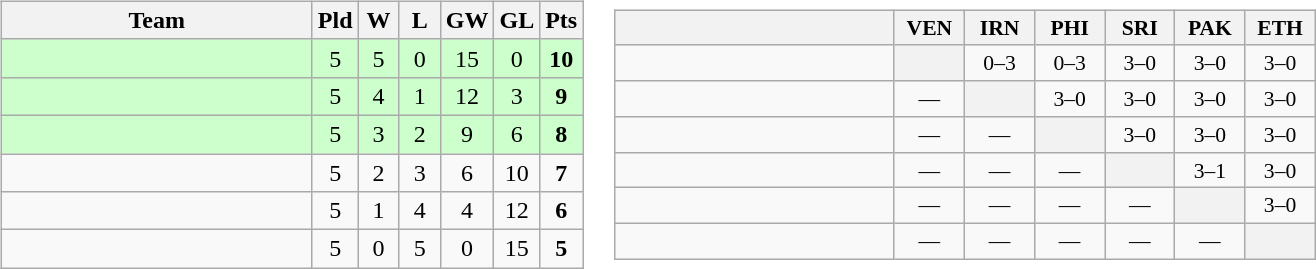<table>
<tr>
<td><br><table class="wikitable" style="text-align:center">
<tr>
<th width=200>Team</th>
<th width=20>Pld</th>
<th width=20>W</th>
<th width=20>L</th>
<th width=20>GW</th>
<th width=20>GL</th>
<th width=20>Pts</th>
</tr>
<tr bgcolor=ccffcc>
<td style="text-align:left;"></td>
<td>5</td>
<td>5</td>
<td>0</td>
<td>15</td>
<td>0</td>
<td><strong>10</strong></td>
</tr>
<tr bgcolor=ccffcc>
<td style="text-align:left;"></td>
<td>5</td>
<td>4</td>
<td>1</td>
<td>12</td>
<td>3</td>
<td><strong>9</strong></td>
</tr>
<tr bgcolor=ccffcc>
<td style="text-align:left;"></td>
<td>5</td>
<td>3</td>
<td>2</td>
<td>9</td>
<td>6</td>
<td><strong>8</strong></td>
</tr>
<tr>
<td style="text-align:left;"></td>
<td>5</td>
<td>2</td>
<td>3</td>
<td>6</td>
<td>10</td>
<td><strong>7</strong></td>
</tr>
<tr>
<td style="text-align:left;"></td>
<td>5</td>
<td>1</td>
<td>4</td>
<td>4</td>
<td>12</td>
<td><strong>6</strong></td>
</tr>
<tr>
<td style="text-align:left;"></td>
<td>5</td>
<td>0</td>
<td>5</td>
<td>0</td>
<td>15</td>
<td><strong>5</strong></td>
</tr>
</table>
</td>
<td><br><table class="wikitable" style="text-align:center; font-size:90%">
<tr>
<th width="180"> </th>
<th width="40">VEN</th>
<th width="40">IRN</th>
<th width="40">PHI</th>
<th width="40">SRI</th>
<th width="40">PAK</th>
<th width="40">ETH</th>
</tr>
<tr>
<td style="text-align:left;"></td>
<th></th>
<td>0–3</td>
<td>0–3</td>
<td>3–0</td>
<td>3–0</td>
<td>3–0</td>
</tr>
<tr>
<td style="text-align:left;"></td>
<td>—</td>
<th></th>
<td>3–0</td>
<td>3–0</td>
<td>3–0</td>
<td>3–0</td>
</tr>
<tr>
<td style="text-align:left;"></td>
<td>—</td>
<td>—</td>
<th></th>
<td>3–0</td>
<td>3–0</td>
<td>3–0</td>
</tr>
<tr>
<td style="text-align:left;"></td>
<td>—</td>
<td>—</td>
<td>—</td>
<th></th>
<td>3–1</td>
<td>3–0</td>
</tr>
<tr>
<td style="text-align:left;"></td>
<td>—</td>
<td>—</td>
<td>—</td>
<td>—</td>
<th></th>
<td>3–0</td>
</tr>
<tr>
<td style="text-align:left;"></td>
<td>—</td>
<td>—</td>
<td>—</td>
<td>—</td>
<td>—</td>
<th></th>
</tr>
</table>
</td>
</tr>
</table>
